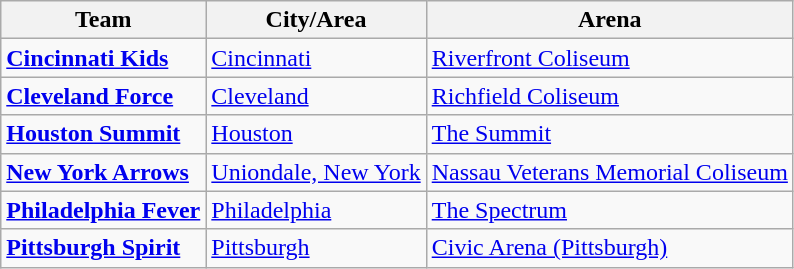<table class="wikitable">
<tr>
<th>Team</th>
<th>City/Area</th>
<th>Arena</th>
</tr>
<tr>
<td><strong><a href='#'>Cincinnati Kids</a></strong></td>
<td><a href='#'>Cincinnati</a></td>
<td><a href='#'>Riverfront Coliseum</a></td>
</tr>
<tr>
<td><strong><a href='#'>Cleveland Force</a></strong></td>
<td><a href='#'>Cleveland</a></td>
<td><a href='#'>Richfield Coliseum</a></td>
</tr>
<tr>
<td><strong><a href='#'>Houston Summit</a></strong></td>
<td><a href='#'>Houston</a></td>
<td><a href='#'>The Summit</a></td>
</tr>
<tr>
<td><strong><a href='#'>New York Arrows</a></strong></td>
<td><a href='#'>Uniondale, New York</a></td>
<td><a href='#'>Nassau Veterans Memorial Coliseum</a></td>
</tr>
<tr>
<td><strong><a href='#'>Philadelphia Fever</a></strong></td>
<td><a href='#'>Philadelphia</a></td>
<td><a href='#'>The Spectrum</a></td>
</tr>
<tr>
<td><strong><a href='#'>Pittsburgh Spirit</a></strong></td>
<td><a href='#'>Pittsburgh</a></td>
<td><a href='#'>Civic Arena (Pittsburgh)</a></td>
</tr>
</table>
